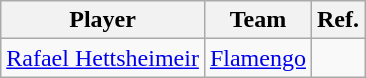<table class="wikitable">
<tr>
<th>Player</th>
<th>Team</th>
<th>Ref.</th>
</tr>
<tr>
<td> <a href='#'>Rafael Hettsheimeir</a></td>
<td> <a href='#'>Flamengo</a></td>
<td></td>
</tr>
</table>
